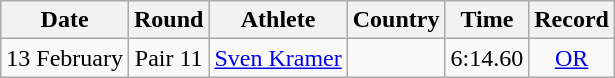<table class="wikitable" style="text-align:center">
<tr>
<th>Date</th>
<th>Round</th>
<th>Athlete</th>
<th>Country</th>
<th>Time</th>
<th>Record</th>
</tr>
<tr>
<td>13 February</td>
<td>Pair 11</td>
<td><a href='#'>Sven Kramer</a></td>
<td></td>
<td>6:14.60</td>
<td><a href='#'>OR</a></td>
</tr>
</table>
